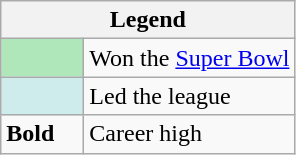<table class="wikitable">
<tr>
<th colspan="2">Legend</th>
</tr>
<tr>
<td style="background:#afe6ba; width:3em;"></td>
<td>Won the <a href='#'>Super Bowl</a></td>
</tr>
<tr>
<td style="background:#cfecec; width:3em;"></td>
<td>Led the league</td>
</tr>
<tr>
<td><strong>Bold</strong></td>
<td>Career high</td>
</tr>
</table>
